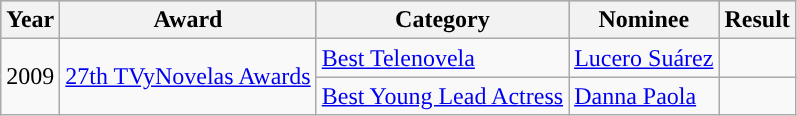<table class="wikitable">
<tr style="background:#b0c4de;">
<th>Year</th>
<th>Award</th>
<th>Category</th>
<th>Nominee</th>
<th>Result</th>
</tr>
<tr>
<td rowspan=2>2009</td>
<td rowspan=2><a href='#'>27th TVyNovelas Awards</a></td>
<td><a href='#'>Best Telenovela</a></td>
<td><a href='#'>Lucero Suárez</a></td>
<td></td>
</tr>
<tr>
<td><a href='#'>Best Young Lead Actress</a></td>
<td><a href='#'>Danna Paola</a></td>
<td></td>
</tr>
</table>
